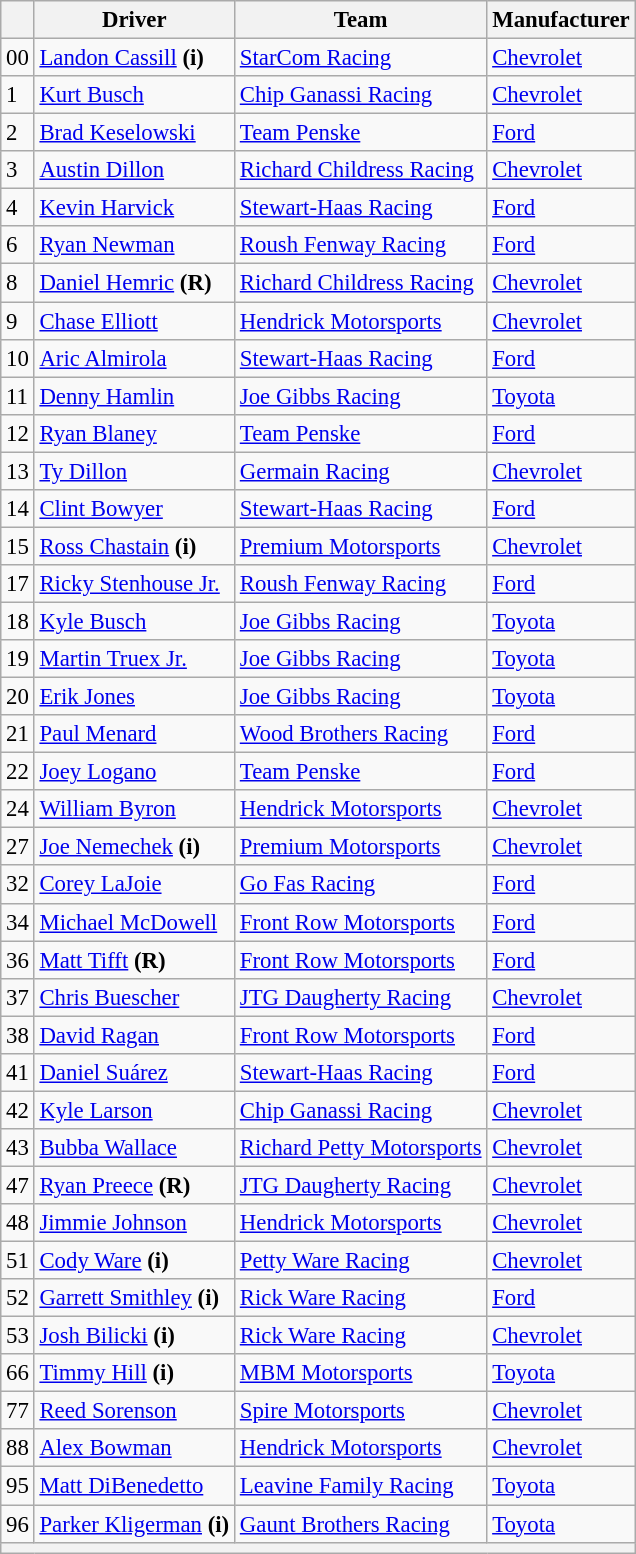<table class="wikitable" style="font-size:95%">
<tr>
<th></th>
<th>Driver</th>
<th>Team</th>
<th>Manufacturer</th>
</tr>
<tr>
<td>00</td>
<td><a href='#'>Landon Cassill</a> <strong>(i)</strong></td>
<td><a href='#'>StarCom Racing</a></td>
<td><a href='#'>Chevrolet</a></td>
</tr>
<tr>
<td>1</td>
<td><a href='#'>Kurt Busch</a></td>
<td><a href='#'>Chip Ganassi Racing</a></td>
<td><a href='#'>Chevrolet</a></td>
</tr>
<tr>
<td>2</td>
<td><a href='#'>Brad Keselowski</a></td>
<td><a href='#'>Team Penske</a></td>
<td><a href='#'>Ford</a></td>
</tr>
<tr>
<td>3</td>
<td><a href='#'>Austin Dillon</a></td>
<td><a href='#'>Richard Childress Racing</a></td>
<td><a href='#'>Chevrolet</a></td>
</tr>
<tr>
<td>4</td>
<td><a href='#'>Kevin Harvick</a></td>
<td><a href='#'>Stewart-Haas Racing</a></td>
<td><a href='#'>Ford</a></td>
</tr>
<tr>
<td>6</td>
<td><a href='#'>Ryan Newman</a></td>
<td><a href='#'>Roush Fenway Racing</a></td>
<td><a href='#'>Ford</a></td>
</tr>
<tr>
<td>8</td>
<td><a href='#'>Daniel Hemric</a> <strong>(R)</strong></td>
<td><a href='#'>Richard Childress Racing</a></td>
<td><a href='#'>Chevrolet</a></td>
</tr>
<tr>
<td>9</td>
<td><a href='#'>Chase Elliott</a></td>
<td><a href='#'>Hendrick Motorsports</a></td>
<td><a href='#'>Chevrolet</a></td>
</tr>
<tr>
<td>10</td>
<td><a href='#'>Aric Almirola</a></td>
<td><a href='#'>Stewart-Haas Racing</a></td>
<td><a href='#'>Ford</a></td>
</tr>
<tr>
<td>11</td>
<td><a href='#'>Denny Hamlin</a></td>
<td><a href='#'>Joe Gibbs Racing</a></td>
<td><a href='#'>Toyota</a></td>
</tr>
<tr>
<td>12</td>
<td><a href='#'>Ryan Blaney</a></td>
<td><a href='#'>Team Penske</a></td>
<td><a href='#'>Ford</a></td>
</tr>
<tr>
<td>13</td>
<td><a href='#'>Ty Dillon</a></td>
<td><a href='#'>Germain Racing</a></td>
<td><a href='#'>Chevrolet</a></td>
</tr>
<tr>
<td>14</td>
<td><a href='#'>Clint Bowyer</a></td>
<td><a href='#'>Stewart-Haas Racing</a></td>
<td><a href='#'>Ford</a></td>
</tr>
<tr>
<td>15</td>
<td><a href='#'>Ross Chastain</a> <strong>(i)</strong></td>
<td><a href='#'>Premium Motorsports</a></td>
<td><a href='#'>Chevrolet</a></td>
</tr>
<tr>
<td>17</td>
<td><a href='#'>Ricky Stenhouse Jr.</a></td>
<td><a href='#'>Roush Fenway Racing</a></td>
<td><a href='#'>Ford</a></td>
</tr>
<tr>
<td>18</td>
<td><a href='#'>Kyle Busch</a></td>
<td><a href='#'>Joe Gibbs Racing</a></td>
<td><a href='#'>Toyota</a></td>
</tr>
<tr>
<td>19</td>
<td><a href='#'>Martin Truex Jr.</a></td>
<td><a href='#'>Joe Gibbs Racing</a></td>
<td><a href='#'>Toyota</a></td>
</tr>
<tr>
<td>20</td>
<td><a href='#'>Erik Jones</a></td>
<td><a href='#'>Joe Gibbs Racing</a></td>
<td><a href='#'>Toyota</a></td>
</tr>
<tr>
<td>21</td>
<td><a href='#'>Paul Menard</a></td>
<td><a href='#'>Wood Brothers Racing</a></td>
<td><a href='#'>Ford</a></td>
</tr>
<tr>
<td>22</td>
<td><a href='#'>Joey Logano</a></td>
<td><a href='#'>Team Penske</a></td>
<td><a href='#'>Ford</a></td>
</tr>
<tr>
<td>24</td>
<td><a href='#'>William Byron</a></td>
<td><a href='#'>Hendrick Motorsports</a></td>
<td><a href='#'>Chevrolet</a></td>
</tr>
<tr>
<td>27</td>
<td><a href='#'>Joe Nemechek</a> <strong>(i)</strong></td>
<td><a href='#'>Premium Motorsports</a></td>
<td><a href='#'>Chevrolet</a></td>
</tr>
<tr>
<td>32</td>
<td><a href='#'>Corey LaJoie</a></td>
<td><a href='#'>Go Fas Racing</a></td>
<td><a href='#'>Ford</a></td>
</tr>
<tr>
<td>34</td>
<td><a href='#'>Michael McDowell</a></td>
<td><a href='#'>Front Row Motorsports</a></td>
<td><a href='#'>Ford</a></td>
</tr>
<tr>
<td>36</td>
<td><a href='#'>Matt Tifft</a> <strong>(R)</strong></td>
<td><a href='#'>Front Row Motorsports</a></td>
<td><a href='#'>Ford</a></td>
</tr>
<tr>
<td>37</td>
<td><a href='#'>Chris Buescher</a></td>
<td><a href='#'>JTG Daugherty Racing</a></td>
<td><a href='#'>Chevrolet</a></td>
</tr>
<tr>
<td>38</td>
<td><a href='#'>David Ragan</a></td>
<td><a href='#'>Front Row Motorsports</a></td>
<td><a href='#'>Ford</a></td>
</tr>
<tr>
<td>41</td>
<td><a href='#'>Daniel Suárez</a></td>
<td><a href='#'>Stewart-Haas Racing</a></td>
<td><a href='#'>Ford</a></td>
</tr>
<tr>
<td>42</td>
<td><a href='#'>Kyle Larson</a></td>
<td><a href='#'>Chip Ganassi Racing</a></td>
<td><a href='#'>Chevrolet</a></td>
</tr>
<tr>
<td>43</td>
<td><a href='#'>Bubba Wallace</a></td>
<td><a href='#'>Richard Petty Motorsports</a></td>
<td><a href='#'>Chevrolet</a></td>
</tr>
<tr>
<td>47</td>
<td><a href='#'>Ryan Preece</a> <strong>(R)</strong></td>
<td><a href='#'>JTG Daugherty Racing</a></td>
<td><a href='#'>Chevrolet</a></td>
</tr>
<tr>
<td>48</td>
<td><a href='#'>Jimmie Johnson</a></td>
<td><a href='#'>Hendrick Motorsports</a></td>
<td><a href='#'>Chevrolet</a></td>
</tr>
<tr>
<td>51</td>
<td><a href='#'>Cody Ware</a> <strong>(i)</strong></td>
<td><a href='#'>Petty Ware Racing</a></td>
<td><a href='#'>Chevrolet</a></td>
</tr>
<tr>
<td>52</td>
<td><a href='#'>Garrett Smithley</a> <strong>(i)</strong></td>
<td><a href='#'>Rick Ware Racing</a></td>
<td><a href='#'>Ford</a></td>
</tr>
<tr>
<td>53</td>
<td><a href='#'>Josh Bilicki</a> <strong>(i)</strong></td>
<td><a href='#'>Rick Ware Racing</a></td>
<td><a href='#'>Chevrolet</a></td>
</tr>
<tr>
<td>66</td>
<td><a href='#'>Timmy Hill</a> <strong>(i)</strong></td>
<td><a href='#'>MBM Motorsports</a></td>
<td><a href='#'>Toyota</a></td>
</tr>
<tr>
<td>77</td>
<td><a href='#'>Reed Sorenson</a></td>
<td><a href='#'>Spire Motorsports</a></td>
<td><a href='#'>Chevrolet</a></td>
</tr>
<tr>
<td>88</td>
<td><a href='#'>Alex Bowman</a></td>
<td><a href='#'>Hendrick Motorsports</a></td>
<td><a href='#'>Chevrolet</a></td>
</tr>
<tr>
<td>95</td>
<td><a href='#'>Matt DiBenedetto</a></td>
<td><a href='#'>Leavine Family Racing</a></td>
<td><a href='#'>Toyota</a></td>
</tr>
<tr>
<td>96</td>
<td><a href='#'>Parker Kligerman</a> <strong>(i)</strong></td>
<td><a href='#'>Gaunt Brothers Racing</a></td>
<td><a href='#'>Toyota</a></td>
</tr>
<tr>
<th colspan="4"></th>
</tr>
</table>
